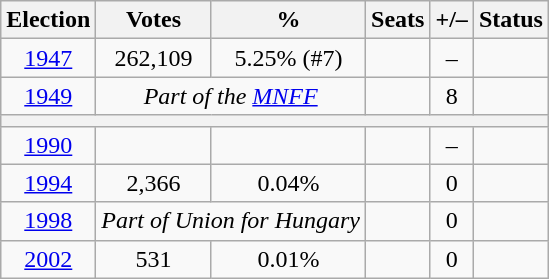<table class=wikitable style=text-align:center>
<tr>
<th>Election</th>
<th>Votes</th>
<th>%</th>
<th>Seats</th>
<th>+/–</th>
<th>Status</th>
</tr>
<tr>
<td><a href='#'>1947</a></td>
<td>262,109</td>
<td>5.25% (#7)</td>
<td></td>
<td>–</td>
<td></td>
</tr>
<tr>
<td><a href='#'>1949</a></td>
<td colspan=2><em>Part of the <a href='#'>MNFF</a></em></td>
<td></td>
<td> 8</td>
<td></td>
</tr>
<tr>
<th colspan=6></th>
</tr>
<tr>
<td><a href='#'>1990</a></td>
<td></td>
<td></td>
<td></td>
<td>–</td>
<td></td>
</tr>
<tr>
<td><a href='#'>1994</a></td>
<td>2,366</td>
<td>0.04%</td>
<td></td>
<td>0</td>
<td></td>
</tr>
<tr>
<td><a href='#'>1998</a></td>
<td colspan="2" style="text-align:center;"><em>Part of Union for Hungary</em></td>
<td></td>
<td>0</td>
<td></td>
</tr>
<tr>
<td><a href='#'>2002</a></td>
<td>531</td>
<td>0.01%</td>
<td></td>
<td>0</td>
<td></td>
</tr>
</table>
